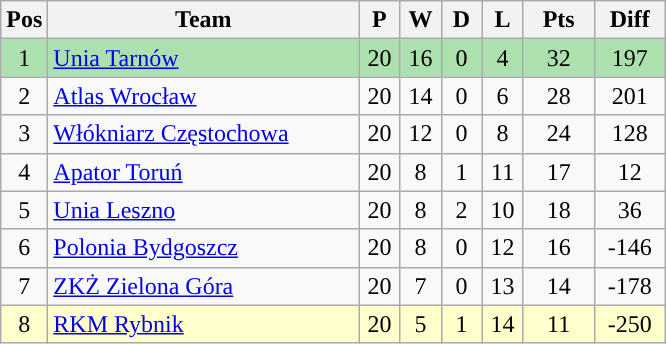<table class="wikitable" style="font-size: 100%">
<tr>
<th width=20>Pos</th>
<th width=200>Team</th>
<th width=20>P</th>
<th width=20>W</th>
<th width=20>D</th>
<th width=20>L</th>
<th width=40>Pts</th>
<th width=40>Diff</th>
</tr>
<tr align=center style="background:#ACE1AF;">
<td>1</td>
<td align="left"><a href='#'>Unia Tarnów</a></td>
<td>20</td>
<td>16</td>
<td>0</td>
<td>4</td>
<td>32</td>
<td>197</td>
</tr>
<tr align=center>
<td>2</td>
<td align="left"><a href='#'>Atlas Wrocław</a></td>
<td>20</td>
<td>14</td>
<td>0</td>
<td>6</td>
<td>28</td>
<td>201</td>
</tr>
<tr align=center>
<td>3</td>
<td align="left"><a href='#'>Włókniarz Częstochowa</a></td>
<td>20</td>
<td>12</td>
<td>0</td>
<td>8</td>
<td>24</td>
<td>128</td>
</tr>
<tr align=center>
<td>4</td>
<td align="left"><a href='#'>Apator Toruń</a></td>
<td>20</td>
<td>8</td>
<td>1</td>
<td>11</td>
<td>17</td>
<td>12</td>
</tr>
<tr align=center>
<td>5</td>
<td align="left"><a href='#'>Unia Leszno</a></td>
<td>20</td>
<td>8</td>
<td>2</td>
<td>10</td>
<td>18</td>
<td>36</td>
</tr>
<tr align=center>
<td>6</td>
<td align="left"><a href='#'>Polonia Bydgoszcz</a></td>
<td>20</td>
<td>8</td>
<td>0</td>
<td>12</td>
<td>16</td>
<td>-146</td>
</tr>
<tr align=center>
<td>7</td>
<td align="left"><a href='#'>ZKŻ Zielona Góra</a></td>
<td>20</td>
<td>7</td>
<td>0</td>
<td>13</td>
<td>14</td>
<td>-178</td>
</tr>
<tr align=center style="background: #ffffcc;">
<td>8</td>
<td align="left"><a href='#'>RKM Rybnik</a></td>
<td>20</td>
<td>5</td>
<td>1</td>
<td>14</td>
<td>11</td>
<td>-250</td>
</tr>
</table>
